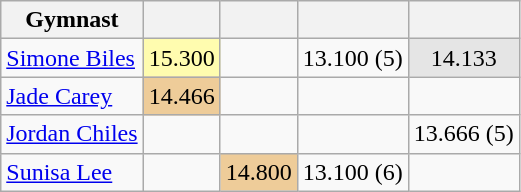<table class="wikitable sortable" style="text-align:center; font-size:100%">
<tr>
<th scope="col">Gymnast</th>
<th scope="col"></th>
<th scope="col"></th>
<th scope="col"></th>
<th scope="col"></th>
</tr>
<tr>
<td align=left><a href='#'>Simone Biles</a></td>
<td style="background:#fffcaf;">15.300</td>
<td></td>
<td>13.100 (5)</td>
<td style="background:#e5e5e5;">14.133</td>
</tr>
<tr>
<td align=left><a href='#'>Jade Carey</a></td>
<td style="background:#ec9;">14.466</td>
<td></td>
<td></td>
<td></td>
</tr>
<tr>
<td align=left><a href='#'>Jordan Chiles</a></td>
<td></td>
<td></td>
<td></td>
<td>13.666 (5)</td>
</tr>
<tr>
<td align=left><a href='#'>Sunisa Lee</a></td>
<td></td>
<td style="background:#ec9;">14.800</td>
<td>13.100 (6)</td>
<td></td>
</tr>
</table>
